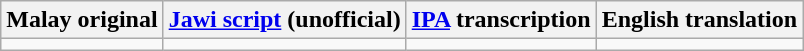<table class="wikitable">
<tr>
<th>Malay original</th>
<th><a href='#'>Jawi script</a> (unofficial)</th>
<th><a href='#'>IPA</a> transcription</th>
<th>English translation</th>
</tr>
<tr style="vertical-align:top; white-space:nowrap;">
<td></td>
<td></td>
<td></td>
<td></td>
</tr>
</table>
